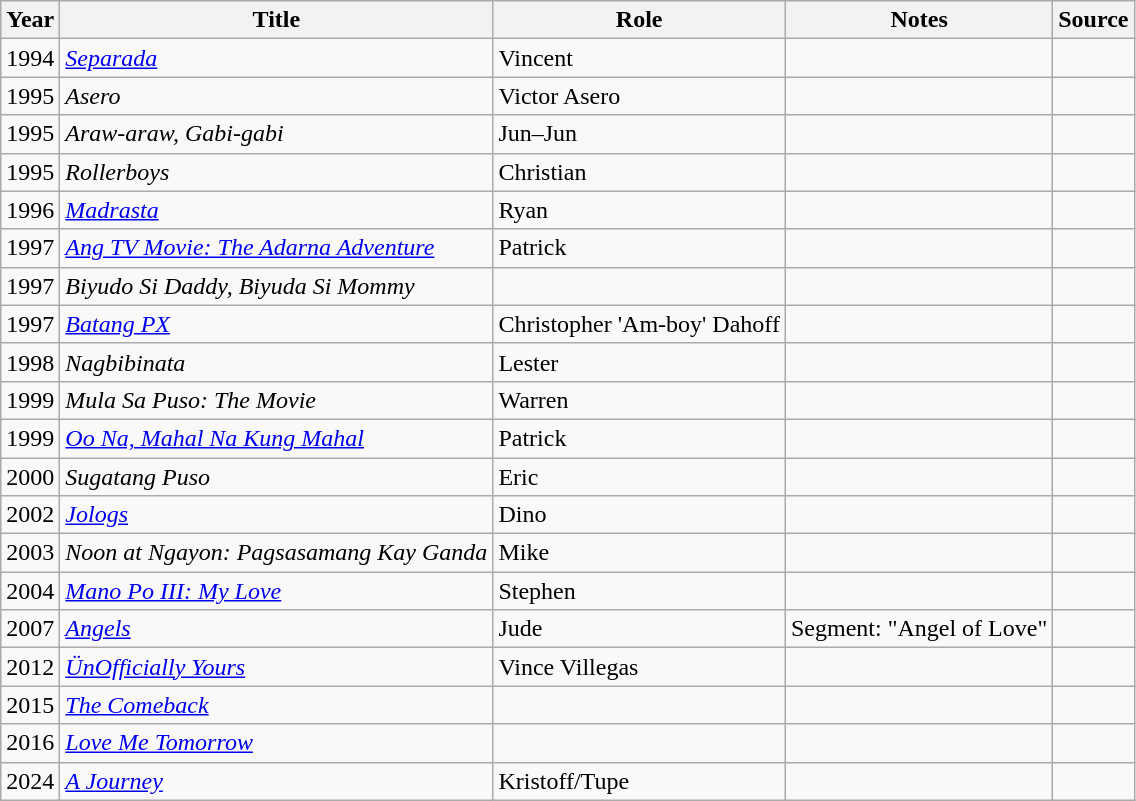<table class="wikitable sortable">
<tr>
<th>Year</th>
<th>Title</th>
<th>Role</th>
<th class="unsortable">Notes</th>
<th class="unsortable">Source</th>
</tr>
<tr>
<td>1994</td>
<td><em><a href='#'>Separada</a></em></td>
<td>Vincent</td>
<td></td>
<td></td>
</tr>
<tr>
<td>1995</td>
<td><em>Asero</em></td>
<td>Victor Asero</td>
<td></td>
<td></td>
</tr>
<tr>
<td>1995</td>
<td><em>Araw-araw, Gabi-gabi</em></td>
<td>Jun–Jun</td>
<td></td>
<td></td>
</tr>
<tr>
<td>1995</td>
<td><em>Rollerboys</em></td>
<td>Christian</td>
<td></td>
<td></td>
</tr>
<tr>
<td>1996</td>
<td><em><a href='#'>Madrasta</a></em></td>
<td>Ryan</td>
<td></td>
<td></td>
</tr>
<tr>
<td>1997</td>
<td><a href='#'><em>Ang TV Movie: The Adarna Adventure</em></a></td>
<td>Patrick</td>
<td></td>
<td></td>
</tr>
<tr>
<td>1997</td>
<td><em>Biyudo Si Daddy, Biyuda Si Mommy</em></td>
<td></td>
<td></td>
<td></td>
</tr>
<tr>
<td>1997</td>
<td><em><a href='#'>Batang PX</a></em></td>
<td>Christopher 'Am-boy' Dahoff</td>
<td></td>
<td></td>
</tr>
<tr>
<td>1998</td>
<td><em>Nagbibinata</em></td>
<td>Lester</td>
<td></td>
<td></td>
</tr>
<tr>
<td>1999</td>
<td><em>Mula Sa Puso: The Movie</em></td>
<td>Warren</td>
<td></td>
<td></td>
</tr>
<tr>
<td>1999</td>
<td><em><a href='#'>Oo Na, Mahal Na Kung Mahal</a></em></td>
<td>Patrick</td>
<td></td>
<td></td>
</tr>
<tr>
<td>2000</td>
<td><em>Sugatang Puso</em></td>
<td>Eric</td>
<td></td>
<td><br></td>
</tr>
<tr>
<td>2002</td>
<td><em><a href='#'>Jologs</a></em></td>
<td>Dino</td>
<td></td>
<td></td>
</tr>
<tr>
<td>2003</td>
<td><em>Noon at Ngayon: Pagsasamang Kay Ganda</em></td>
<td>Mike</td>
<td></td>
<td></td>
</tr>
<tr>
<td>2004</td>
<td><em><a href='#'>Mano Po III: My Love</a></em></td>
<td>Stephen</td>
<td></td>
<td></td>
</tr>
<tr>
<td>2007</td>
<td><em><a href='#'>Angels</a></em></td>
<td>Jude</td>
<td>Segment: "Angel of Love"</td>
<td></td>
</tr>
<tr>
<td>2012</td>
<td><em><a href='#'>ÜnOfficially Yours</a></em></td>
<td>Vince Villegas</td>
<td></td>
<td></td>
</tr>
<tr>
<td>2015</td>
<td><em><a href='#'>The Comeback</a></em></td>
<td></td>
<td></td>
<td></td>
</tr>
<tr>
<td>2016</td>
<td><em><a href='#'>Love Me Tomorrow</a></em></td>
<td></td>
<td></td>
<td></td>
</tr>
<tr>
<td>2024</td>
<td><em><a href='#'>A Journey</a></em></td>
<td>Kristoff/Tupe</td>
<td></td>
<td></td>
</tr>
</table>
